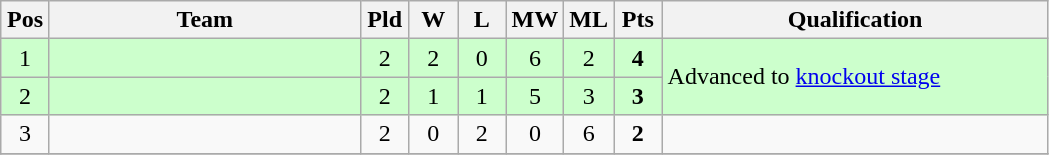<table class="wikitable" style="text-align:center">
<tr>
<th width=25>Pos</th>
<th width=200>Team</th>
<th width=25>Pld</th>
<th width=25>W</th>
<th width=25>L</th>
<th width=25>MW</th>
<th width=25>ML</th>
<th width=25>Pts</th>
<th width=250>Qualification</th>
</tr>
<tr bgcolor=ccffcc>
<td>1</td>
<td style="text-align:left;"></td>
<td>2</td>
<td>2</td>
<td>0</td>
<td>6</td>
<td>2</td>
<td><strong>4</strong></td>
<td rowspan=2 style="text-align:left;">Advanced to <a href='#'>knockout stage</a></td>
</tr>
<tr bgcolor=ccffcc>
<td>2</td>
<td style="text-align:left;"></td>
<td>2</td>
<td>1</td>
<td>1</td>
<td>5</td>
<td>3</td>
<td><strong>3</strong></td>
</tr>
<tr>
<td>3</td>
<td style="text-align:left;"></td>
<td>2</td>
<td>0</td>
<td>2</td>
<td>0</td>
<td>6</td>
<td><strong>2</strong></td>
<td></td>
</tr>
<tr>
</tr>
</table>
